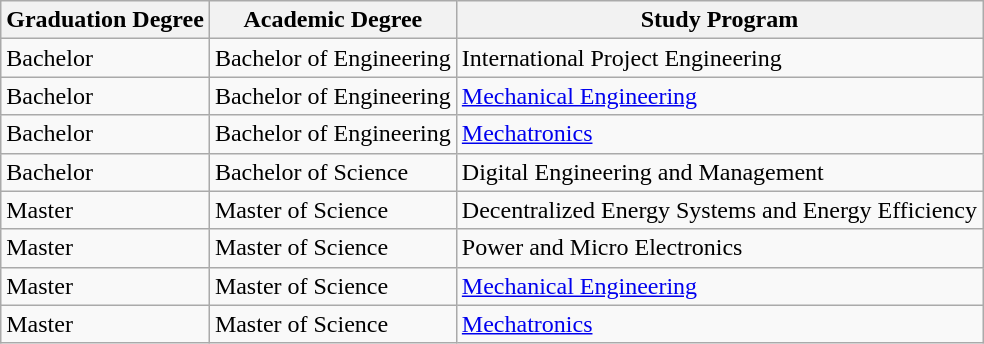<table class="wikitable sortable">
<tr>
<th>Graduation Degree</th>
<th>Academic Degree</th>
<th>Study Program</th>
</tr>
<tr>
<td>Bachelor</td>
<td>Bachelor of Engineering</td>
<td>International Project Engineering</td>
</tr>
<tr>
<td>Bachelor</td>
<td>Bachelor of Engineering</td>
<td><a href='#'>Mechanical Engineering</a></td>
</tr>
<tr>
<td>Bachelor</td>
<td>Bachelor of Engineering</td>
<td><a href='#'>Mechatronics</a></td>
</tr>
<tr>
<td>Bachelor</td>
<td>Bachelor of Science</td>
<td>Digital Engineering and Management</td>
</tr>
<tr>
<td>Master</td>
<td>Master of Science</td>
<td>Decentralized Energy Systems and Energy Efficiency</td>
</tr>
<tr>
<td>Master</td>
<td>Master of Science</td>
<td>Power and Micro Electronics</td>
</tr>
<tr>
<td>Master</td>
<td>Master of Science</td>
<td><a href='#'>Mechanical Engineering</a></td>
</tr>
<tr>
<td>Master</td>
<td>Master of Science</td>
<td><a href='#'>Mechatronics</a></td>
</tr>
</table>
